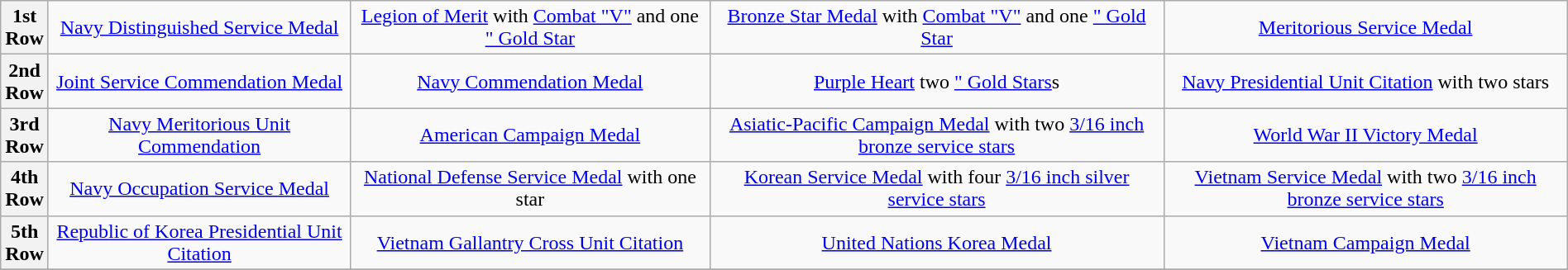<table class="wikitable" style="margin:1em auto; text-align:center;">
<tr>
<th>1st<br> Row</th>
<td colspan="4"><a href='#'>Navy Distinguished Service Medal</a></td>
<td colspan="4"><a href='#'>Legion of Merit</a> with <a href='#'>Combat "V"</a> and one <a href='#'>" Gold Star</a></td>
<td colspan="4"><a href='#'>Bronze Star Medal</a> with <a href='#'>Combat "V"</a> and one <a href='#'>" Gold Star</a></td>
<td colspan="4"><a href='#'>Meritorious Service Medal</a></td>
</tr>
<tr>
<th>2nd<br> Row</th>
<td colspan="4"><a href='#'>Joint Service Commendation Medal</a></td>
<td colspan="4"><a href='#'>Navy Commendation Medal</a></td>
<td colspan="4"><a href='#'>Purple Heart</a> two <a href='#'>" Gold Stars</a>s</td>
<td colspan="4"><a href='#'>Navy Presidential Unit Citation</a> with two stars</td>
</tr>
<tr>
<th>3rd<br> Row</th>
<td colspan="4"><a href='#'>Navy Meritorious Unit Commendation</a></td>
<td colspan="4"><a href='#'>American Campaign Medal</a></td>
<td colspan="4"><a href='#'>Asiatic-Pacific Campaign Medal</a> with two <a href='#'>3/16 inch bronze service stars</a></td>
<td colspan="4"><a href='#'>World War II Victory Medal</a></td>
</tr>
<tr>
<th>4th<br> Row</th>
<td colspan="4"><a href='#'>Navy Occupation Service Medal</a></td>
<td colspan="4"><a href='#'>National Defense Service Medal</a> with one star</td>
<td colspan="4"><a href='#'>Korean Service Medal</a> with four <a href='#'>3/16 inch silver service stars</a></td>
<td colspan="4"><a href='#'>Vietnam Service Medal</a> with two <a href='#'>3/16 inch bronze service stars</a></td>
</tr>
<tr>
<th>5th<br> Row</th>
<td colspan="4"><a href='#'>Republic of Korea Presidential Unit Citation</a></td>
<td colspan="4"><a href='#'>Vietnam Gallantry Cross Unit Citation</a></td>
<td colspan="4"><a href='#'>United Nations Korea Medal</a></td>
<td colspan="4"><a href='#'>Vietnam Campaign Medal</a></td>
</tr>
<tr>
</tr>
</table>
